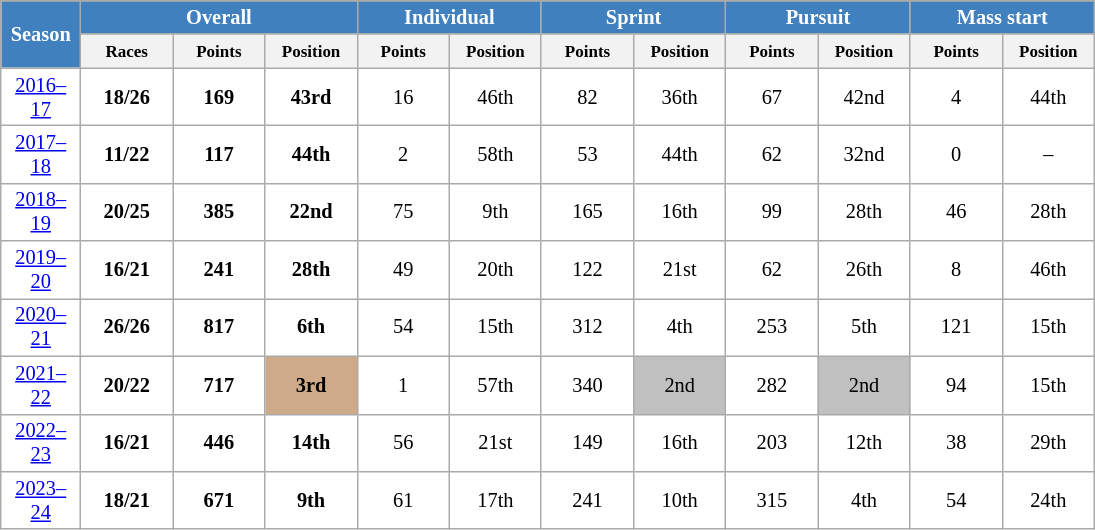<table class="wikitable" style="font-size:85%; text-align:center; border:grey solid 1px; border-collapse:collapse; background:#ffffff;">
<tr class="hintergrundfarbe5">
</tr>
<tr style="background:#efefef;">
<th style="background-color:#4180be; color:white; width:40px;" rowspan="2"> Season </th>
<th colspan="3" style="background-color:#4180be; color:white; width:115px;">Overall</th>
<th colspan="2" style="background-color:#4180be; color:white; width:115px;">Individual</th>
<th colspan="2" style="background-color:#4180be; color:white; width:115px;">Sprint</th>
<th colspan="2" style="background-color:#4180be; color:white; width:115px;">Pursuit</th>
<th colspan="2" style="background-color:#4180be; color:white; width:115px;">Mass start</th>
</tr>
<tr class="hintergrundfarbe5">
<th style="width:55px;"><small>Races</small></th>
<th style="width:55px;"><small>Points</small></th>
<th style="width:55px;"><small>Position</small></th>
<th style="width:55px;"><small>Points</small></th>
<th style="width:55px;"><small>Position</small></th>
<th style="width:55px;"><small>Points</small></th>
<th style="width:55px;"><small>Position</small></th>
<th style="width:55px;"><small>Points</small></th>
<th style="width:55px;"><small>Position</small></th>
<th style="width:55px;"><small>Points</small></th>
<th style="width:55px;"><small>Position</small></th>
</tr>
<tr>
<td><a href='#'>2016–17</a></td>
<td><strong>18/26</strong></td>
<td><strong>169</strong></td>
<td><strong>43rd</strong></td>
<td>16</td>
<td>46th</td>
<td>82</td>
<td>36th</td>
<td>67</td>
<td>42nd</td>
<td>4</td>
<td>44th</td>
</tr>
<tr>
<td><a href='#'>2017–18</a></td>
<td><strong>11/22</strong></td>
<td><strong>117</strong></td>
<td><strong>44th</strong></td>
<td>2</td>
<td>58th</td>
<td>53</td>
<td>44th</td>
<td>62</td>
<td>32nd</td>
<td>0</td>
<td>–</td>
</tr>
<tr>
<td><a href='#'>2018–19</a></td>
<td><strong>20/25</strong></td>
<td><strong>385</strong></td>
<td><strong>22nd</strong></td>
<td>75</td>
<td>9th</td>
<td>165</td>
<td>16th</td>
<td>99</td>
<td>28th</td>
<td>46</td>
<td>28th</td>
</tr>
<tr>
<td><a href='#'>2019–20</a></td>
<td><strong>16/21</strong></td>
<td><strong>241</strong></td>
<td><strong>28th</strong></td>
<td>49</td>
<td>20th</td>
<td>122</td>
<td>21st</td>
<td>62</td>
<td>26th</td>
<td>8</td>
<td>46th</td>
</tr>
<tr>
<td><a href='#'>2020–21</a></td>
<td><strong>26/26</strong></td>
<td><strong>817</strong></td>
<td><strong>6th</strong></td>
<td>54</td>
<td>15th</td>
<td>312</td>
<td>4th</td>
<td>253</td>
<td>5th</td>
<td>121</td>
<td>15th</td>
</tr>
<tr>
<td><a href='#'>2021–22</a></td>
<td><strong>20/22</strong></td>
<td><strong>717</strong></td>
<td style="background:#cfaa88;"><strong>3rd</strong></td>
<td>1</td>
<td>57th</td>
<td>340</td>
<td style="background:silver;">2nd</td>
<td>282</td>
<td style="background:silver;">2nd</td>
<td>94</td>
<td>15th</td>
</tr>
<tr>
<td><a href='#'>2022–23</a></td>
<td><strong>16/21</strong></td>
<td><strong>446</strong></td>
<td><strong>14th</strong></td>
<td>56</td>
<td>21st</td>
<td>149</td>
<td>16th</td>
<td>203</td>
<td>12th</td>
<td>38</td>
<td>29th</td>
</tr>
<tr>
<td><a href='#'>2023–24</a></td>
<td><strong>18/21</strong></td>
<td><strong>671</strong></td>
<td><strong>9th</strong></td>
<td>61</td>
<td>17th</td>
<td>241</td>
<td>10th</td>
<td>315</td>
<td>4th</td>
<td>54</td>
<td>24th</td>
</tr>
</table>
